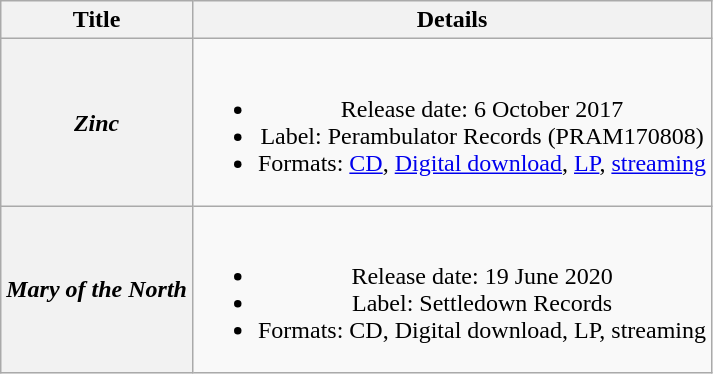<table class="wikitable plainrowheaders" style="text-align:center;">
<tr>
<th>Title</th>
<th>Details</th>
</tr>
<tr>
<th scope="row"><em>Zinc</em></th>
<td><br><ul><li>Release date: 6 October 2017</li><li>Label: Perambulator Records (PRAM170808)</li><li>Formats: <a href='#'>CD</a>, <a href='#'>Digital download</a>, <a href='#'>LP</a>, <a href='#'>streaming</a></li></ul></td>
</tr>
<tr>
<th scope="row"><em>Mary of the North</em></th>
<td><br><ul><li>Release date: 19 June 2020</li><li>Label: Settledown Records</li><li>Formats: CD, Digital download, LP, streaming</li></ul></td>
</tr>
</table>
